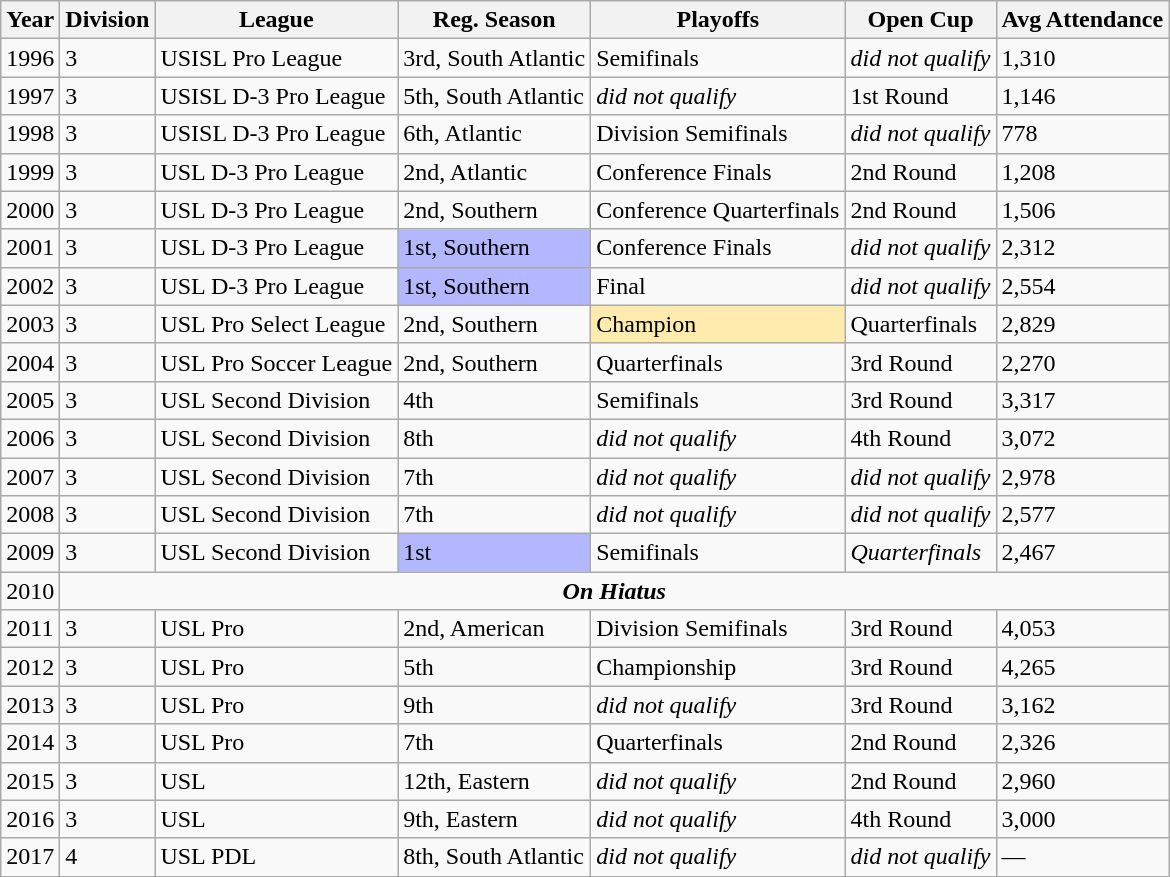<table class="wikitable">
<tr>
<th>Year</th>
<th>Division</th>
<th>League</th>
<th>Reg. Season</th>
<th>Playoffs</th>
<th>Open Cup</th>
<th>Avg Attendance</th>
</tr>
<tr>
<td>1996</td>
<td>3</td>
<td>USISL Pro League</td>
<td>3rd, South Atlantic</td>
<td>Semifinals</td>
<td><em>did not qualify</em></td>
<td>1,310</td>
</tr>
<tr>
<td>1997</td>
<td>3</td>
<td>USISL D-3 Pro League</td>
<td>5th, South Atlantic</td>
<td><em>did not qualify</em></td>
<td>1st Round</td>
<td>1,146</td>
</tr>
<tr>
<td>1998</td>
<td>3</td>
<td>USISL D-3 Pro League</td>
<td>6th, Atlantic</td>
<td>Division Semifinals</td>
<td><em>did not qualify</em></td>
<td>778</td>
</tr>
<tr>
<td>1999</td>
<td>3</td>
<td>USL D-3 Pro League</td>
<td>2nd, Atlantic</td>
<td>Conference Finals</td>
<td>2nd Round</td>
<td>1,208</td>
</tr>
<tr>
<td>2000</td>
<td>3</td>
<td>USL D-3 Pro League</td>
<td>2nd, Southern</td>
<td>Conference Quarterfinals</td>
<td>2nd Round</td>
<td>1,506</td>
</tr>
<tr>
<td>2001</td>
<td>3</td>
<td>USL D-3 Pro League</td>
<td style="background:#b3b7ff;">1st, Southern</td>
<td>Conference Finals</td>
<td><em>did not qualify</em></td>
<td>2,312</td>
</tr>
<tr>
<td>2002</td>
<td>3</td>
<td>USL D-3 Pro League</td>
<td style="background:#b3b7ff;">1st, Southern</td>
<td>Final</td>
<td><em>did not qualify</em></td>
<td>2,554</td>
</tr>
<tr>
<td>2003</td>
<td>3</td>
<td>USL Pro Select League</td>
<td>2nd, Southern</td>
<td style="background:#ffebad;">Champion</td>
<td>Quarterfinals</td>
<td>2,829</td>
</tr>
<tr>
<td>2004</td>
<td>3</td>
<td>USL Pro Soccer League</td>
<td>2nd, Southern</td>
<td>Quarterfinals</td>
<td>3rd Round</td>
<td>2,270</td>
</tr>
<tr>
<td>2005</td>
<td>3</td>
<td>USL Second Division</td>
<td>4th</td>
<td>Semifinals</td>
<td>3rd Round</td>
<td>3,317</td>
</tr>
<tr>
<td>2006</td>
<td>3</td>
<td>USL Second Division</td>
<td>8th</td>
<td><em>did not qualify</em></td>
<td>4th Round</td>
<td>3,072</td>
</tr>
<tr>
<td>2007</td>
<td>3</td>
<td>USL Second Division</td>
<td>7th</td>
<td><em>did not qualify</em></td>
<td><em>did not qualify</em></td>
<td>2,978</td>
</tr>
<tr>
<td>2008</td>
<td>3</td>
<td>USL Second Division</td>
<td>7th</td>
<td><em>did not qualify</em></td>
<td><em>did not qualify</em></td>
<td>2,577</td>
</tr>
<tr>
<td>2009</td>
<td>3</td>
<td>USL Second Division</td>
<td style="background:#b3b7ff;">1st</td>
<td>Semifinals</td>
<td><em>Quarterfinals</em></td>
<td>2,467</td>
</tr>
<tr>
<td>2010</td>
<td colspan="6" style="text-align:center;"><strong><em>On Hiatus</em></strong></td>
</tr>
<tr>
<td>2011</td>
<td>3</td>
<td>USL Pro</td>
<td>2nd, American</td>
<td>Division Semifinals</td>
<td>3rd Round</td>
<td>4,053</td>
</tr>
<tr>
<td>2012</td>
<td>3</td>
<td>USL Pro</td>
<td>5th</td>
<td>Championship</td>
<td>3rd Round</td>
<td>4,265</td>
</tr>
<tr>
<td>2013</td>
<td>3</td>
<td>USL Pro</td>
<td>9th</td>
<td><em>did not qualify</em></td>
<td>3rd Round</td>
<td>3,162</td>
</tr>
<tr>
<td>2014</td>
<td>3</td>
<td>USL Pro</td>
<td>7th</td>
<td>Quarterfinals</td>
<td>2nd Round</td>
<td>2,326</td>
</tr>
<tr>
<td>2015</td>
<td>3</td>
<td>USL</td>
<td>12th, Eastern</td>
<td><em>did not qualify</em></td>
<td>2nd Round</td>
<td>2,960</td>
</tr>
<tr>
<td>2016</td>
<td>3</td>
<td>USL</td>
<td>9th, Eastern</td>
<td><em>did not qualify</em></td>
<td>4th Round</td>
<td>3,000</td>
</tr>
<tr>
<td>2017</td>
<td>4</td>
<td>USL PDL</td>
<td>8th, South Atlantic</td>
<td><em>did not qualify</em></td>
<td><em>did not qualify</em></td>
<td>—</td>
</tr>
</table>
